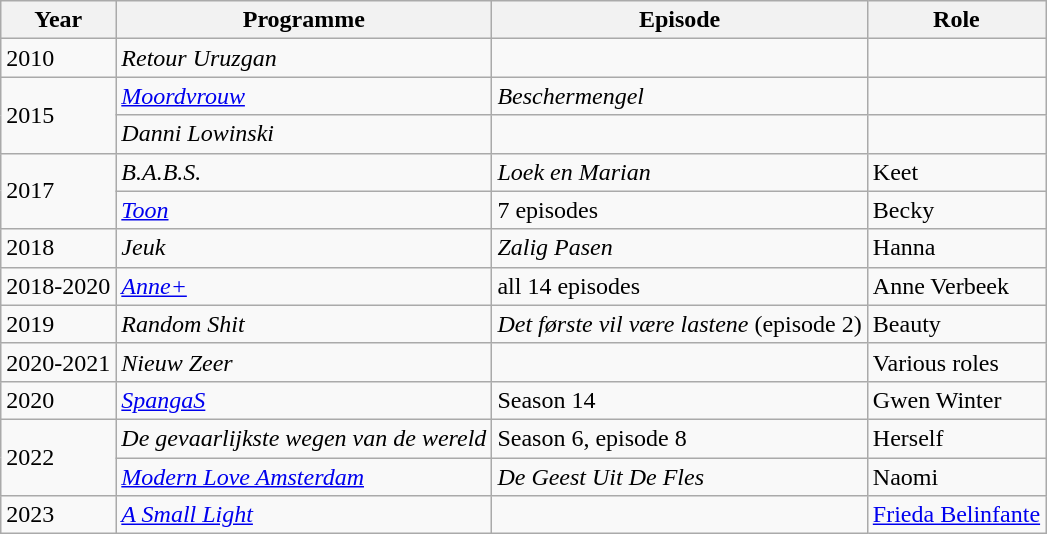<table class="wikitable">
<tr>
<th>Year</th>
<th>Programme</th>
<th>Episode</th>
<th>Role</th>
</tr>
<tr>
<td>2010</td>
<td><em>Retour Uruzgan</em></td>
<td></td>
<td></td>
</tr>
<tr>
<td rowspan="2">2015</td>
<td><em><a href='#'>Moordvrouw</a></em></td>
<td><em>Beschermengel</em></td>
<td></td>
</tr>
<tr>
<td><em>Danni Lowinski</em></td>
<td></td>
<td></td>
</tr>
<tr>
<td rowspan="2">2017</td>
<td><em>B.A.B.S.</em></td>
<td><em>Loek en Marian</em></td>
<td>Keet</td>
</tr>
<tr>
<td><em><a href='#'>Toon</a></em></td>
<td>7 episodes</td>
<td>Becky</td>
</tr>
<tr>
<td>2018</td>
<td><em>Jeuk</em></td>
<td><em>Zalig Pasen</em></td>
<td>Hanna</td>
</tr>
<tr>
<td>2018-2020</td>
<td><em><a href='#'>Anne+</a></em></td>
<td>all 14 episodes</td>
<td>Anne Verbeek</td>
</tr>
<tr>
<td>2019</td>
<td><em>Random Shit</em></td>
<td><em>Det første vil være lastene</em> (episode 2)</td>
<td>Beauty</td>
</tr>
<tr>
<td>2020-2021</td>
<td><em>Nieuw Zeer</em></td>
<td></td>
<td>Various roles</td>
</tr>
<tr>
<td>2020</td>
<td><em><a href='#'>SpangaS</a></em></td>
<td>Season 14</td>
<td>Gwen Winter</td>
</tr>
<tr>
<td rowspan="2">2022</td>
<td><em>De gevaarlijkste wegen van de wereld</em></td>
<td>Season 6, episode 8</td>
<td>Herself</td>
</tr>
<tr>
<td><em><a href='#'>Modern Love Amsterdam</a></em></td>
<td><em>De Geest Uit De Fles</em></td>
<td>Naomi</td>
</tr>
<tr>
<td>2023</td>
<td><em><a href='#'>A Small Light</a></em></td>
<td></td>
<td><a href='#'>Frieda Belinfante</a></td>
</tr>
</table>
